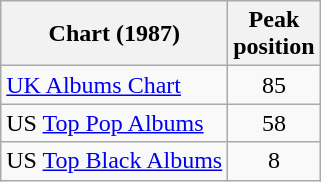<table class="wikitable sortable">
<tr>
<th>Chart (1987)</th>
<th>Peak<br>position</th>
</tr>
<tr>
<td><a href='#'>UK Albums Chart</a></td>
<td style="text-align:center;">85</td>
</tr>
<tr>
<td>US <a href='#'>Top Pop Albums</a></td>
<td style="text-align:center;">58</td>
</tr>
<tr>
<td>US <a href='#'>Top Black Albums</a></td>
<td style="text-align:center;">8</td>
</tr>
</table>
